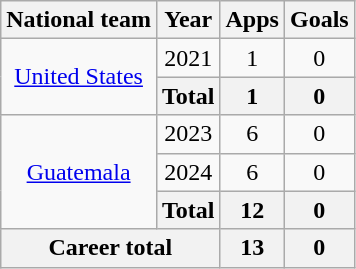<table class="wikitable" style="text-align:center">
<tr>
<th>National team</th>
<th>Year</th>
<th>Apps</th>
<th>Goals</th>
</tr>
<tr>
<td rowspan=2><a href='#'>United States</a></td>
<td>2021</td>
<td>1</td>
<td>0</td>
</tr>
<tr>
<th>Total</th>
<th>1</th>
<th>0</th>
</tr>
<tr>
<td rowspan=3><a href='#'>Guatemala</a></td>
<td>2023</td>
<td>6</td>
<td>0</td>
</tr>
<tr>
<td>2024</td>
<td>6</td>
<td>0</td>
</tr>
<tr>
<th>Total</th>
<th>12</th>
<th>0</th>
</tr>
<tr>
<th colspan=2>Career total</th>
<th>13</th>
<th>0</th>
</tr>
</table>
